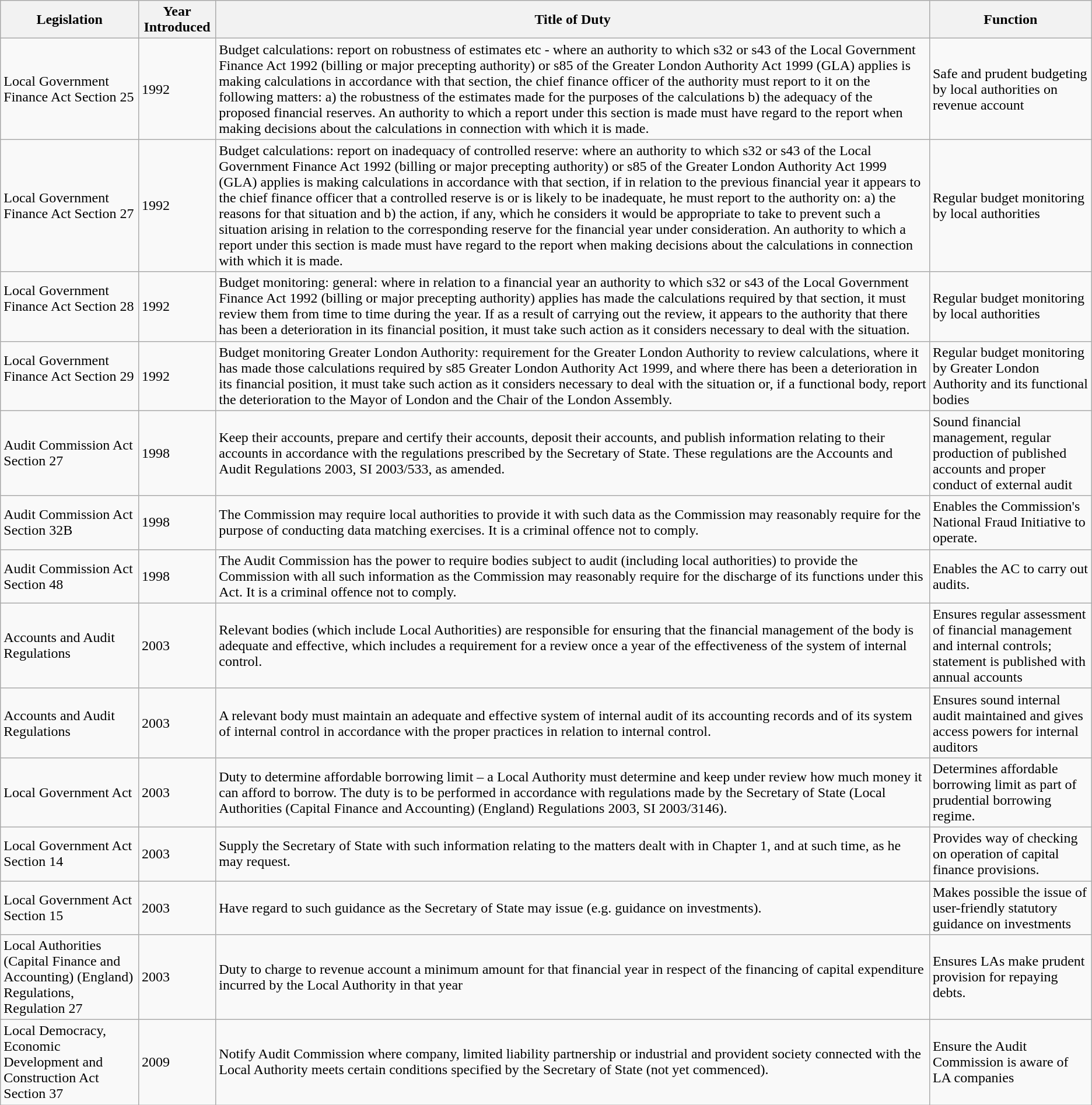<table class="wikitable sortable mw-collapsible mw-collapsed">
<tr>
<th>Legislation</th>
<th>Year Introduced</th>
<th>Title of Duty</th>
<th>Function</th>
</tr>
<tr>
<td>Local Government Finance Act Section 25</td>
<td>1992</td>
<td>Budget calculations: report on robustness of estimates etc - where an authority to which s32 or s43 of the Local Government Finance Act 1992 (billing or major precepting authority) or s85 of the Greater London Authority Act 1999 (GLA) applies is making calculations in accordance with that section, the chief finance officer of the authority must report to it on the following matters: a) the robustness of the estimates made for the purposes of the calculations b) the adequacy of the proposed financial reserves. An authority to which  a report under this section is made must have regard to the report when  making decisions about the calculations in connection with which it is made.</td>
<td>Safe and prudent budgeting by local authorities on revenue account</td>
</tr>
<tr>
<td>Local Government Finance Act Section 27</td>
<td>1992</td>
<td>Budget calculations: report on inadequacy of controlled reserve: where an authority to which s32 or s43 of the Local Government Finance Act 1992 (billing or  major precepting authority) or s85 of the Greater London Authority Act 1999 (GLA) applies is making calculations in accordance with that section, if in relation to the previous financial year it appears to the chief finance officer that a controlled reserve is or is likely to be inadequate, he must report to the authority on: a) the reasons for that situation and b) the action, if any, which he considers it would be appropriate to take to prevent such a situation arising in relation to the corresponding reserve for the  financial year under consideration. An authority to which a report under this section is made must have regard to the report when making decisions about  the calculations in connection with which it is made.</td>
<td>Regular budget monitoring by local authorities</td>
</tr>
<tr>
<td>Local Government Finance Act Section 28  </td>
<td>1992</td>
<td>Budget monitoring: general: where in relation to a financial year an authority to  which s32 or s43 of the Local Government Finance Act 1992 (billing or major  precepting authority) applies has made the calculations required by that section, it must review them from time to time during the year. If as a result of carrying out the review, it appears to the authority that there has  been a deterioration in its financial position, it must take such action as it considers necessary to deal with the situation.</td>
<td>Regular budget monitoring by local authorities</td>
</tr>
<tr>
<td>Local Government Finance Act Section 29  </td>
<td>1992</td>
<td>Budget  monitoring Greater London Authority: requirement for the Greater London Authority to review calculations, where it has made those calculations required by s85 Greater London Authority Act 1999, and where there has been a deterioration in its financial position, it must take such action as it considers necessary to deal with the situation or, if a functional body, report the deterioration to the Mayor of London and the Chair of the London Assembly.</td>
<td>Regular budget monitoring by Greater London Authority and its functional bodies</td>
</tr>
<tr>
<td>Audit Commission Act Section 27</td>
<td>1998</td>
<td>Keep their accounts, prepare and certify their accounts, deposit their accounts, and publish information relating to their accounts in accordance with the regulations prescribed by the Secretary of State. These regulations are the Accounts and Audit Regulations 2003, SI 2003/533, as amended.</td>
<td>Sound financial management, regular production of published accounts and proper conduct of external audit</td>
</tr>
<tr>
<td>Audit Commission Act Section 32B</td>
<td>1998</td>
<td>The  Commission may require local authorities to provide it with such data as the Commission may reasonably require for the purpose of conducting data matching  exercises. It is a criminal offence not to comply.</td>
<td>Enables the Commission's National Fraud Initiative to operate.</td>
</tr>
<tr>
<td>Audit Commission Act Section 48</td>
<td>1998</td>
<td>The  Audit Commission has the power to require bodies subject to audit (including  local authorities) to provide the Commission with all such information as the  Commission may reasonably require for the discharge of its functions under  this Act. It is a criminal offence not to comply.</td>
<td>Enables the AC to carry out audits.</td>
</tr>
<tr>
<td>Accounts and Audit Regulations</td>
<td>2003</td>
<td>Relevant  bodies (which include Local Authorities) are responsible for ensuring that  the financial management of the body is adequate and effective, which includes a requirement for a review once a year of the effectiveness of the system of internal control.</td>
<td>Ensures regular assessment of financial management and internal controls; statement is published with annual accounts</td>
</tr>
<tr>
<td>Accounts and Audit Regulations</td>
<td>2003</td>
<td>A  relevant body must maintain an adequate and effective system of internal audit of its accounting records and of its system of internal control in  accordance with the proper practices in relation to internal control.</td>
<td>Ensures sound internal audit maintained and gives access powers for internal auditors</td>
</tr>
<tr>
<td>Local Government Act</td>
<td>2003</td>
<td>Duty  to determine affordable borrowing limit – a Local Authority must determine  and keep under review how much money it can afford to borrow. The duty is to  be performed in accordance with regulations made by the Secretary of State  (Local Authorities (Capital Finance and Accounting) (England) Regulations  2003, SI 2003/3146).</td>
<td>Determines  affordable borrowing limit as part of prudential borrowing regime.</td>
</tr>
<tr>
<td>Local Government Act Section 14</td>
<td>2003</td>
<td>Supply the Secretary of State with such information relating to the matters dealt  with in Chapter 1, and at such time, as he may request.</td>
<td>Provides way of checking on operation of capital finance provisions.</td>
</tr>
<tr>
<td>Local Government Act Section 15</td>
<td>2003</td>
<td>Have  regard to such guidance as the Secretary of State may issue (e.g. guidance on  investments).</td>
<td>Makes possible the issue of user-friendly statutory guidance on investments</td>
</tr>
<tr>
<td>Local Authorities (Capital Finance and Accounting) (England)  Regulations, Regulation 27</td>
<td>2003</td>
<td>Duty  to charge to revenue account a minimum amount for that financial year in  respect of the financing of capital expenditure incurred by the Local  Authority in that year</td>
<td>Ensures LAs make prudent provision for repaying debts.</td>
</tr>
<tr>
<td>Local Democracy, Economic Development and Construction Act Section 37</td>
<td>2009</td>
<td>Notify Audit Commission where company, limited liability partnership or industrial  and provident society connected with the Local Authority meets certain  conditions specified by the Secretary of State (not yet commenced).</td>
<td>Ensure the Audit Commission is aware of LA companies</td>
</tr>
</table>
